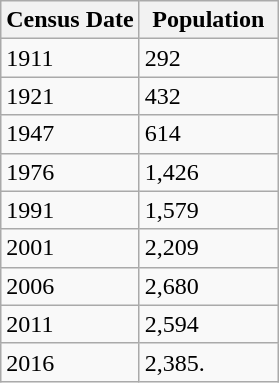<table class="wikitable floatright width="40%">
<tr>
<th width="50%">Census Date</th>
<th>Population</th>
</tr>
<tr align="left">
<td>1911</td>
<td>292</td>
</tr>
<tr align="left">
<td>1921</td>
<td>432</td>
</tr>
<tr align="left">
<td>1947</td>
<td>614</td>
</tr>
<tr align="left">
<td>1976</td>
<td>1,426</td>
</tr>
<tr align="left">
<td>1991</td>
<td>1,579</td>
</tr>
<tr align="left">
<td>2001</td>
<td>2,209</td>
</tr>
<tr align="left">
<td>2006</td>
<td>2,680</td>
</tr>
<tr align="left">
<td>2011</td>
<td>2,594</td>
</tr>
<tr align="left">
<td>2016</td>
<td>2,385.</td>
</tr>
</table>
